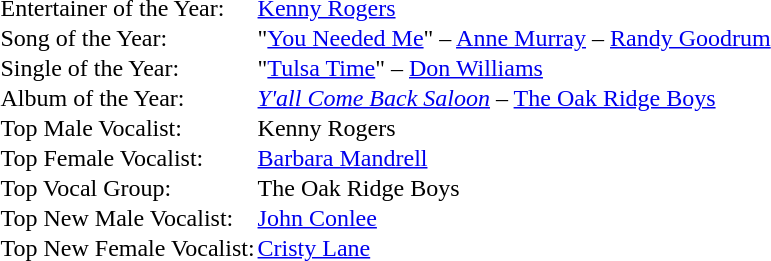<table cellspacing="0" border="0" cellpadding="1">
<tr>
<td>Entertainer of the Year:</td>
<td><a href='#'>Kenny Rogers</a></td>
</tr>
<tr>
<td>Song of the Year:</td>
<td>"<a href='#'>You Needed Me</a>" – <a href='#'>Anne Murray</a> – <a href='#'>Randy Goodrum</a></td>
</tr>
<tr>
<td>Single of the Year:</td>
<td>"<a href='#'>Tulsa Time</a>" – <a href='#'>Don Williams</a></td>
</tr>
<tr>
<td>Album of the Year:</td>
<td><em><a href='#'>Y'all Come Back Saloon</a></em> – <a href='#'>The Oak Ridge Boys</a></td>
</tr>
<tr>
<td>Top Male Vocalist:</td>
<td>Kenny Rogers</td>
</tr>
<tr>
<td>Top Female Vocalist:</td>
<td><a href='#'>Barbara Mandrell</a></td>
</tr>
<tr>
<td>Top Vocal Group:</td>
<td>The Oak Ridge Boys</td>
</tr>
<tr>
<td>Top New Male Vocalist:</td>
<td><a href='#'>John Conlee</a></td>
</tr>
<tr>
<td>Top New Female Vocalist:</td>
<td><a href='#'>Cristy Lane</a></td>
</tr>
</table>
